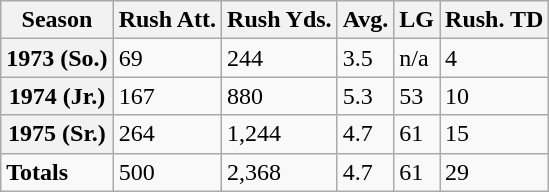<table class="wikitable">
<tr>
<th>Season</th>
<th>Rush Att.</th>
<th>Rush Yds.</th>
<th>Avg.</th>
<th>LG</th>
<th>Rush. TD</th>
</tr>
<tr>
<th>1973 (So.)</th>
<td>69</td>
<td>244</td>
<td>3.5</td>
<td>n/a</td>
<td>4</td>
</tr>
<tr>
<th>1974 (Jr.)</th>
<td>167</td>
<td>880</td>
<td>5.3</td>
<td>53</td>
<td>10</td>
</tr>
<tr>
<th>1975 (Sr.)</th>
<td>264</td>
<td>1,244</td>
<td>4.7</td>
<td>61</td>
<td>15</td>
</tr>
<tr>
<td><strong>Totals</strong></td>
<td>500</td>
<td>2,368</td>
<td>4.7</td>
<td>61</td>
<td>29</td>
</tr>
</table>
